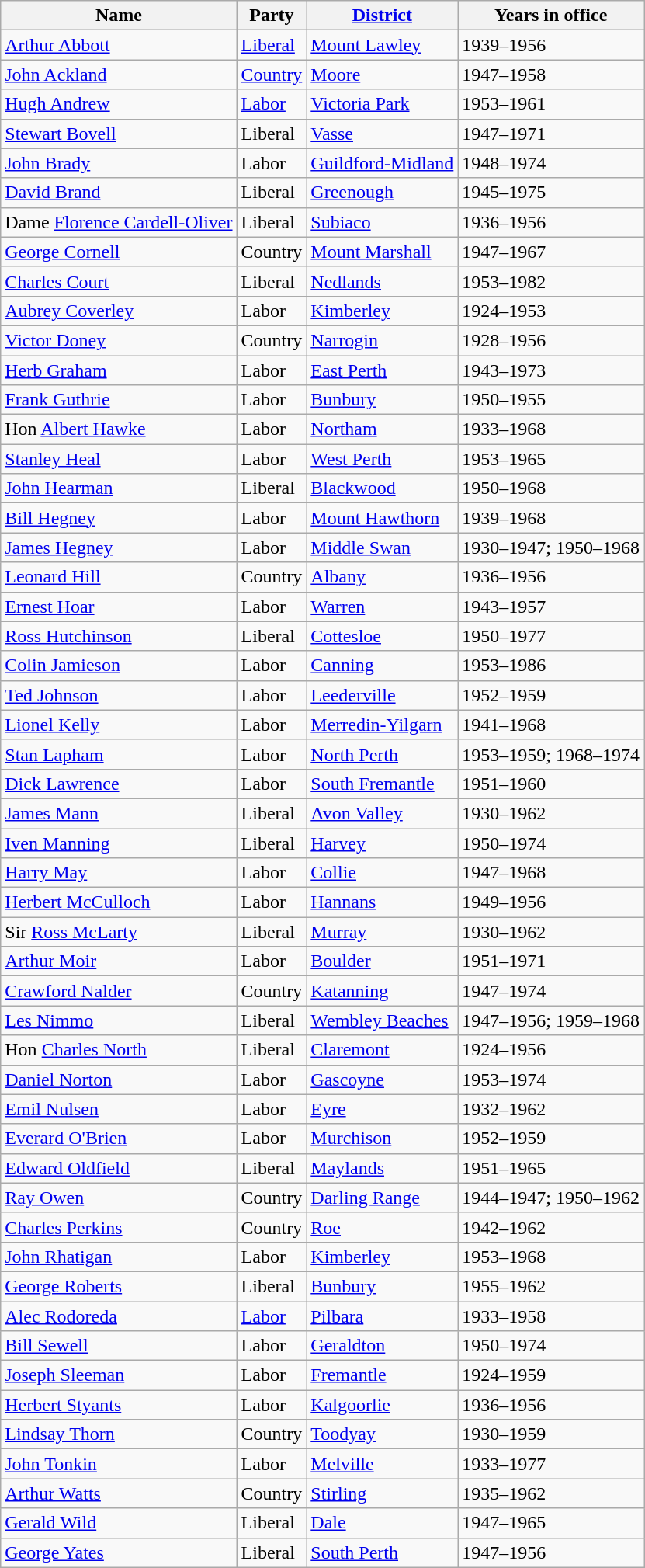<table class="wikitable sortable">
<tr>
<th><strong>Name</strong></th>
<th><strong>Party</strong></th>
<th><strong><a href='#'>District</a></strong></th>
<th><strong>Years in office</strong></th>
</tr>
<tr>
<td><a href='#'>Arthur Abbott</a></td>
<td><a href='#'>Liberal</a></td>
<td><a href='#'>Mount Lawley</a></td>
<td>1939–1956</td>
</tr>
<tr>
<td><a href='#'>John Ackland</a></td>
<td><a href='#'>Country</a></td>
<td><a href='#'>Moore</a></td>
<td>1947–1958</td>
</tr>
<tr>
<td><a href='#'>Hugh Andrew</a></td>
<td><a href='#'>Labor</a></td>
<td><a href='#'>Victoria Park</a></td>
<td>1953–1961</td>
</tr>
<tr>
<td><a href='#'>Stewart Bovell</a></td>
<td>Liberal</td>
<td><a href='#'>Vasse</a></td>
<td>1947–1971</td>
</tr>
<tr>
<td><a href='#'>John Brady</a></td>
<td>Labor</td>
<td><a href='#'>Guildford-Midland</a></td>
<td>1948–1974</td>
</tr>
<tr>
<td><a href='#'>David Brand</a></td>
<td>Liberal</td>
<td><a href='#'>Greenough</a></td>
<td>1945–1975</td>
</tr>
<tr>
<td>Dame <a href='#'>Florence Cardell-Oliver</a></td>
<td>Liberal</td>
<td><a href='#'>Subiaco</a></td>
<td>1936–1956</td>
</tr>
<tr>
<td><a href='#'>George Cornell</a></td>
<td>Country</td>
<td><a href='#'>Mount Marshall</a></td>
<td>1947–1967</td>
</tr>
<tr>
<td><a href='#'>Charles Court</a></td>
<td>Liberal</td>
<td><a href='#'>Nedlands</a></td>
<td>1953–1982</td>
</tr>
<tr>
<td><a href='#'>Aubrey Coverley</a></td>
<td>Labor</td>
<td><a href='#'>Kimberley</a></td>
<td>1924–1953</td>
</tr>
<tr>
<td><a href='#'>Victor Doney</a></td>
<td>Country</td>
<td><a href='#'>Narrogin</a></td>
<td>1928–1956</td>
</tr>
<tr>
<td><a href='#'>Herb Graham</a></td>
<td>Labor</td>
<td><a href='#'>East Perth</a></td>
<td>1943–1973</td>
</tr>
<tr>
<td><a href='#'>Frank Guthrie</a></td>
<td>Labor</td>
<td><a href='#'>Bunbury</a></td>
<td>1950–1955</td>
</tr>
<tr>
<td>Hon <a href='#'>Albert Hawke</a></td>
<td>Labor</td>
<td><a href='#'>Northam</a></td>
<td>1933–1968</td>
</tr>
<tr>
<td><a href='#'>Stanley Heal</a></td>
<td>Labor</td>
<td><a href='#'>West Perth</a></td>
<td>1953–1965</td>
</tr>
<tr>
<td><a href='#'>John Hearman</a></td>
<td>Liberal</td>
<td><a href='#'>Blackwood</a></td>
<td>1950–1968</td>
</tr>
<tr>
<td><a href='#'>Bill Hegney</a></td>
<td>Labor</td>
<td><a href='#'>Mount Hawthorn</a></td>
<td>1939–1968</td>
</tr>
<tr>
<td><a href='#'>James Hegney</a></td>
<td>Labor</td>
<td><a href='#'>Middle Swan</a></td>
<td>1930–1947; 1950–1968</td>
</tr>
<tr>
<td><a href='#'>Leonard Hill</a></td>
<td>Country</td>
<td><a href='#'>Albany</a></td>
<td>1936–1956</td>
</tr>
<tr>
<td><a href='#'>Ernest Hoar</a></td>
<td>Labor</td>
<td><a href='#'>Warren</a></td>
<td>1943–1957</td>
</tr>
<tr>
<td><a href='#'>Ross Hutchinson</a></td>
<td>Liberal</td>
<td><a href='#'>Cottesloe</a></td>
<td>1950–1977</td>
</tr>
<tr>
<td><a href='#'>Colin Jamieson</a></td>
<td>Labor</td>
<td><a href='#'>Canning</a></td>
<td>1953–1986</td>
</tr>
<tr>
<td><a href='#'>Ted Johnson</a></td>
<td>Labor</td>
<td><a href='#'>Leederville</a></td>
<td>1952–1959</td>
</tr>
<tr>
<td><a href='#'>Lionel Kelly</a></td>
<td>Labor</td>
<td><a href='#'>Merredin-Yilgarn</a></td>
<td>1941–1968</td>
</tr>
<tr>
<td><a href='#'>Stan Lapham</a></td>
<td>Labor</td>
<td><a href='#'>North Perth</a></td>
<td>1953–1959; 1968–1974</td>
</tr>
<tr>
<td><a href='#'>Dick Lawrence</a></td>
<td>Labor</td>
<td><a href='#'>South Fremantle</a></td>
<td>1951–1960</td>
</tr>
<tr>
<td><a href='#'>James Mann</a></td>
<td>Liberal</td>
<td><a href='#'>Avon Valley</a></td>
<td>1930–1962</td>
</tr>
<tr>
<td><a href='#'>Iven Manning</a></td>
<td>Liberal</td>
<td><a href='#'>Harvey</a></td>
<td>1950–1974</td>
</tr>
<tr>
<td><a href='#'>Harry May</a></td>
<td>Labor</td>
<td><a href='#'>Collie</a></td>
<td>1947–1968</td>
</tr>
<tr>
<td><a href='#'>Herbert McCulloch</a></td>
<td>Labor</td>
<td><a href='#'>Hannans</a></td>
<td>1949–1956</td>
</tr>
<tr>
<td>Sir <a href='#'>Ross McLarty</a></td>
<td>Liberal</td>
<td><a href='#'>Murray</a></td>
<td>1930–1962</td>
</tr>
<tr>
<td><a href='#'>Arthur Moir</a></td>
<td>Labor</td>
<td><a href='#'>Boulder</a></td>
<td>1951–1971</td>
</tr>
<tr>
<td><a href='#'>Crawford Nalder</a></td>
<td>Country</td>
<td><a href='#'>Katanning</a></td>
<td>1947–1974</td>
</tr>
<tr>
<td><a href='#'>Les Nimmo</a></td>
<td>Liberal</td>
<td><a href='#'>Wembley Beaches</a></td>
<td>1947–1956; 1959–1968</td>
</tr>
<tr>
<td>Hon <a href='#'>Charles North</a></td>
<td>Liberal</td>
<td><a href='#'>Claremont</a></td>
<td>1924–1956</td>
</tr>
<tr>
<td><a href='#'>Daniel Norton</a></td>
<td>Labor</td>
<td><a href='#'>Gascoyne</a></td>
<td>1953–1974</td>
</tr>
<tr>
<td><a href='#'>Emil Nulsen</a></td>
<td>Labor</td>
<td><a href='#'>Eyre</a></td>
<td>1932–1962</td>
</tr>
<tr>
<td><a href='#'>Everard O'Brien</a></td>
<td>Labor</td>
<td><a href='#'>Murchison</a></td>
<td>1952–1959</td>
</tr>
<tr>
<td><a href='#'>Edward Oldfield</a></td>
<td>Liberal</td>
<td><a href='#'>Maylands</a></td>
<td>1951–1965</td>
</tr>
<tr>
<td><a href='#'>Ray Owen</a></td>
<td>Country</td>
<td><a href='#'>Darling Range</a></td>
<td>1944–1947; 1950–1962</td>
</tr>
<tr>
<td><a href='#'>Charles Perkins</a></td>
<td>Country</td>
<td><a href='#'>Roe</a></td>
<td>1942–1962</td>
</tr>
<tr>
<td><a href='#'>John Rhatigan</a></td>
<td>Labor</td>
<td><a href='#'>Kimberley</a></td>
<td>1953–1968</td>
</tr>
<tr>
<td><a href='#'>George Roberts</a></td>
<td>Liberal</td>
<td><a href='#'>Bunbury</a></td>
<td>1955–1962</td>
</tr>
<tr>
<td><a href='#'>Alec Rodoreda</a></td>
<td><a href='#'>Labor</a></td>
<td><a href='#'>Pilbara</a></td>
<td>1933–1958</td>
</tr>
<tr>
<td><a href='#'>Bill Sewell</a></td>
<td>Labor</td>
<td><a href='#'>Geraldton</a></td>
<td>1950–1974</td>
</tr>
<tr>
<td><a href='#'>Joseph Sleeman</a></td>
<td>Labor</td>
<td><a href='#'>Fremantle</a></td>
<td>1924–1959</td>
</tr>
<tr>
<td><a href='#'>Herbert Styants</a></td>
<td>Labor</td>
<td><a href='#'>Kalgoorlie</a></td>
<td>1936–1956</td>
</tr>
<tr>
<td><a href='#'>Lindsay Thorn</a></td>
<td>Country</td>
<td><a href='#'>Toodyay</a></td>
<td>1930–1959</td>
</tr>
<tr>
<td><a href='#'>John Tonkin</a></td>
<td>Labor</td>
<td><a href='#'>Melville</a></td>
<td>1933–1977</td>
</tr>
<tr>
<td><a href='#'>Arthur Watts</a></td>
<td>Country</td>
<td><a href='#'>Stirling</a></td>
<td>1935–1962</td>
</tr>
<tr>
<td><a href='#'>Gerald Wild</a></td>
<td>Liberal</td>
<td><a href='#'>Dale</a></td>
<td>1947–1965</td>
</tr>
<tr>
<td><a href='#'>George Yates</a></td>
<td>Liberal</td>
<td><a href='#'>South Perth</a></td>
<td>1947–1956</td>
</tr>
</table>
